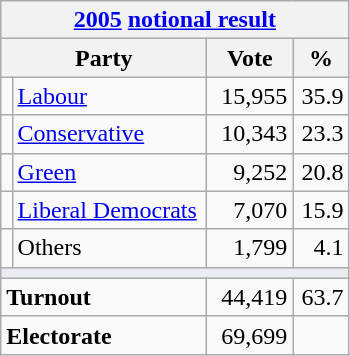<table class="wikitable">
<tr>
<th colspan="4"><a href='#'>2005</a> <a href='#'>notional result</a></th>
</tr>
<tr>
<th bgcolor="#DDDDFF" width="130px" colspan="2">Party</th>
<th bgcolor="#DDDDFF" width="50px">Vote</th>
<th bgcolor="#DDDDFF" width="30px">%</th>
</tr>
<tr>
<td></td>
<td><a href='#'>Labour</a></td>
<td align=right>15,955</td>
<td align=right>35.9</td>
</tr>
<tr>
<td></td>
<td><a href='#'>Conservative</a></td>
<td align=right>10,343</td>
<td align=right>23.3</td>
</tr>
<tr>
<td></td>
<td><a href='#'>Green</a></td>
<td align=right>9,252</td>
<td align=right>20.8</td>
</tr>
<tr>
<td></td>
<td><a href='#'>Liberal Democrats</a></td>
<td align=right>7,070</td>
<td align=right>15.9</td>
</tr>
<tr>
<td></td>
<td>Others</td>
<td align=right>1,799</td>
<td align=right>4.1</td>
</tr>
<tr>
<td colspan="4" bgcolor="#EAECF0"></td>
</tr>
<tr>
<td colspan="2"><strong>Turnout</strong></td>
<td align=right>44,419</td>
<td align=right>63.7</td>
</tr>
<tr>
<td colspan="2"><strong>Electorate</strong></td>
<td align=right>69,699</td>
</tr>
</table>
